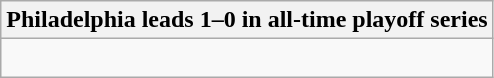<table class="wikitable collapsible collapsed">
<tr>
<th>Philadelphia leads 1–0 in all-time playoff series</th>
</tr>
<tr>
<td><br></td>
</tr>
</table>
